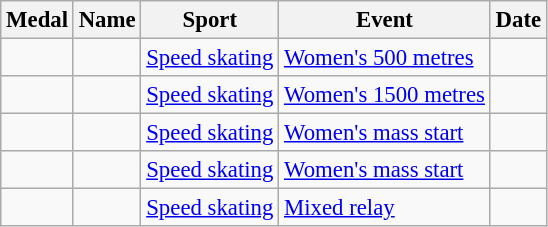<table class="wikitable sortable" style="font-size:95%;">
<tr>
<th>Medal</th>
<th>Name</th>
<th>Sport</th>
<th>Event</th>
<th>Date</th>
</tr>
<tr>
<td></td>
<td></td>
<td><a href='#'>Speed skating</a></td>
<td><a href='#'>Women's 500 metres</a></td>
<td></td>
</tr>
<tr>
<td></td>
<td></td>
<td><a href='#'>Speed skating</a></td>
<td><a href='#'>Women's 1500 metres</a></td>
<td></td>
</tr>
<tr>
<td></td>
<td></td>
<td><a href='#'>Speed skating</a></td>
<td><a href='#'>Women's mass start</a></td>
<td></td>
</tr>
<tr>
<td></td>
<td></td>
<td><a href='#'>Speed skating</a></td>
<td><a href='#'>Women's mass start</a></td>
<td></td>
</tr>
<tr>
<td></td>
<td><br></td>
<td><a href='#'>Speed skating</a></td>
<td><a href='#'>Mixed relay</a></td>
<td></td>
</tr>
</table>
